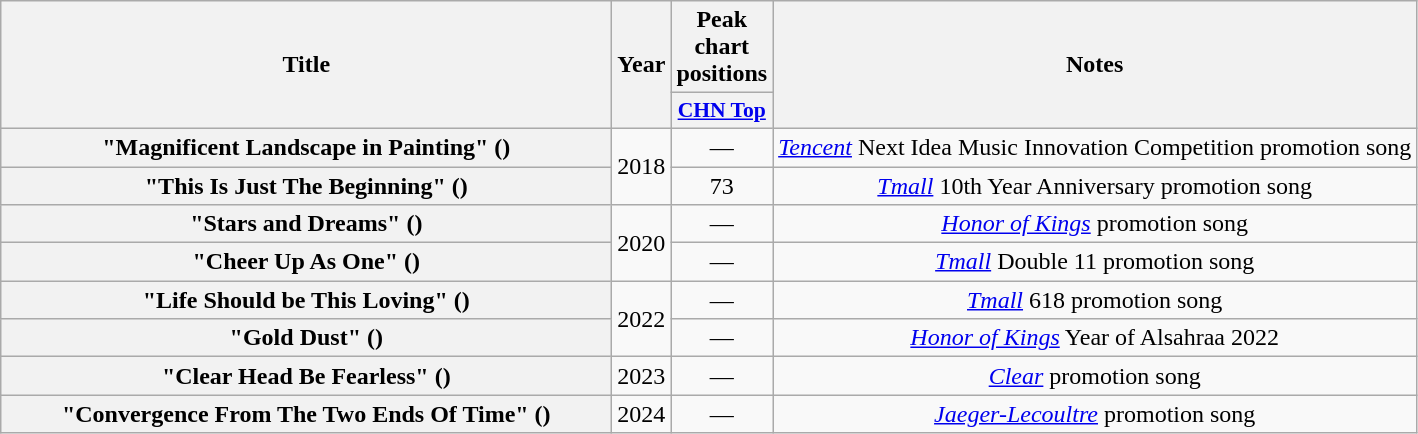<table class="wikitable plainrowheaders" style="text-align:center;">
<tr>
<th rowspan="2" scope="col" style="width:25em;">Title</th>
<th rowspan="2" scope="col">Year</th>
<th scope="col">Peak chart positions</th>
<th rowspan="2" scope="col">Notes</th>
</tr>
<tr>
<th scope="col" style="width:3em;font-size:90%;"><a href='#'>CHN Top</a><br></th>
</tr>
<tr>
<th scope="row">"Magnificent Landscape in Painting" ()</th>
<td rowspan="2">2018</td>
<td>—</td>
<td><em><a href='#'>Tencent</a></em> Next Idea Music Innovation Competition promotion song</td>
</tr>
<tr>
<th scope="row">"This Is Just The Beginning" ()</th>
<td>73</td>
<td><em><a href='#'>Tmall</a></em> 10th Year Anniversary promotion song</td>
</tr>
<tr>
<th scope="row">"Stars and Dreams" ()</th>
<td rowspan="2">2020</td>
<td>—</td>
<td><em><a href='#'>Honor of Kings</a></em> promotion song</td>
</tr>
<tr>
<th scope="row">"Cheer Up As One" ()</th>
<td>—</td>
<td><em><a href='#'>Tmall</a></em> Double 11 promotion song</td>
</tr>
<tr>
<th scope="row">"Life Should be This Loving" ()</th>
<td rowspan="2">2022</td>
<td>—</td>
<td><em><a href='#'>Tmall</a></em> 618 promotion song</td>
</tr>
<tr>
<th scope="row">"Gold Dust" ()</th>
<td>—</td>
<td><em><a href='#'>Honor of Kings</a></em> Year of Alsahraa 2022</td>
</tr>
<tr>
<th scope="row">"Clear Head Be Fearless" ()</th>
<td>2023</td>
<td>—</td>
<td><em><a href='#'>Clear</a></em> promotion song</td>
</tr>
<tr>
<th scope="row">"Convergence From The Two Ends Of Time" ()</th>
<td>2024</td>
<td>—</td>
<td><a href='#'><em>Jaeger-Lecoultre</em></a> promotion song</td>
</tr>
</table>
